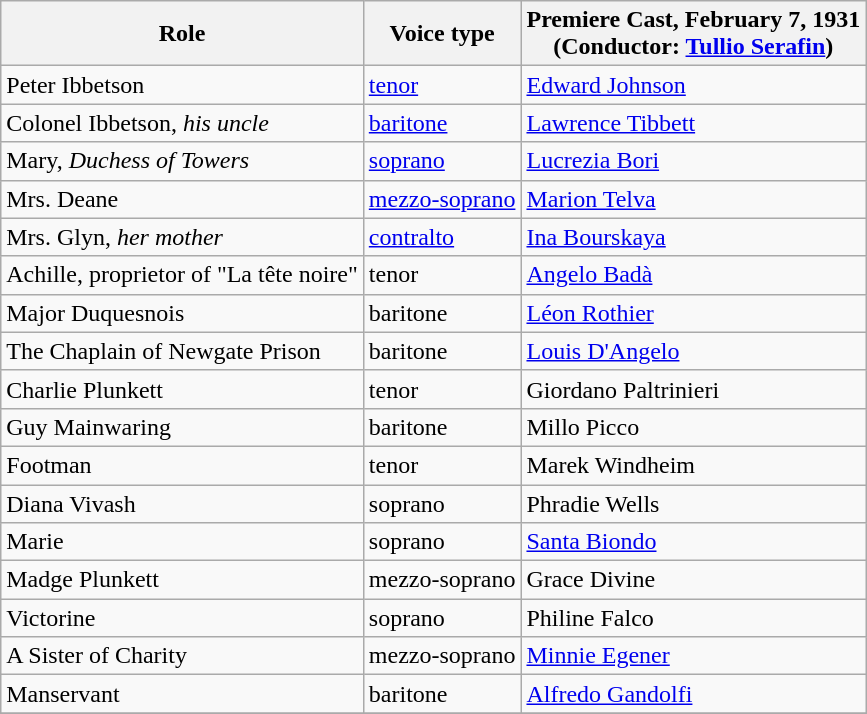<table class="wikitable">
<tr>
<th>Role</th>
<th>Voice type</th>
<th>Premiere Cast, February 7, 1931<br>(Conductor: <a href='#'>Tullio Serafin</a>)</th>
</tr>
<tr>
<td>Peter Ibbetson</td>
<td><a href='#'>tenor</a></td>
<td><a href='#'>Edward Johnson</a></td>
</tr>
<tr>
<td>Colonel Ibbetson, <em>his uncle</em></td>
<td><a href='#'>baritone</a></td>
<td><a href='#'>Lawrence Tibbett</a></td>
</tr>
<tr>
<td>Mary, <em>Duchess of Towers</em></td>
<td><a href='#'>soprano</a></td>
<td><a href='#'>Lucrezia Bori</a></td>
</tr>
<tr>
<td>Mrs. Deane</td>
<td><a href='#'>mezzo-soprano</a></td>
<td><a href='#'>Marion Telva</a></td>
</tr>
<tr>
<td>Mrs. Glyn, <em>her mother</em></td>
<td><a href='#'>contralto</a></td>
<td><a href='#'>Ina Bourskaya</a></td>
</tr>
<tr>
<td>Achille, proprietor of "La tête noire"</td>
<td>tenor</td>
<td><a href='#'>Angelo Badà</a></td>
</tr>
<tr>
<td>Major Duquesnois</td>
<td>baritone</td>
<td><a href='#'>Léon Rothier</a></td>
</tr>
<tr>
<td>The Chaplain of Newgate Prison</td>
<td>baritone</td>
<td><a href='#'>Louis D'Angelo</a></td>
</tr>
<tr>
<td>Charlie Plunkett</td>
<td>tenor</td>
<td>Giordano Paltrinieri</td>
</tr>
<tr>
<td>Guy Mainwaring</td>
<td>baritone</td>
<td>Millo Picco</td>
</tr>
<tr>
<td>Footman</td>
<td>tenor</td>
<td>Marek Windheim</td>
</tr>
<tr>
<td>Diana Vivash</td>
<td>soprano</td>
<td>Phradie Wells</td>
</tr>
<tr>
<td>Marie</td>
<td>soprano</td>
<td><a href='#'>Santa Biondo</a></td>
</tr>
<tr>
<td>Madge Plunkett</td>
<td>mezzo-soprano</td>
<td>Grace Divine</td>
</tr>
<tr>
<td>Victorine</td>
<td>soprano</td>
<td>Philine Falco</td>
</tr>
<tr>
<td>A Sister of Charity</td>
<td>mezzo-soprano</td>
<td><a href='#'>Minnie Egener</a></td>
</tr>
<tr>
<td>Manservant</td>
<td>baritone</td>
<td><a href='#'>Alfredo Gandolfi</a></td>
</tr>
<tr>
</tr>
</table>
